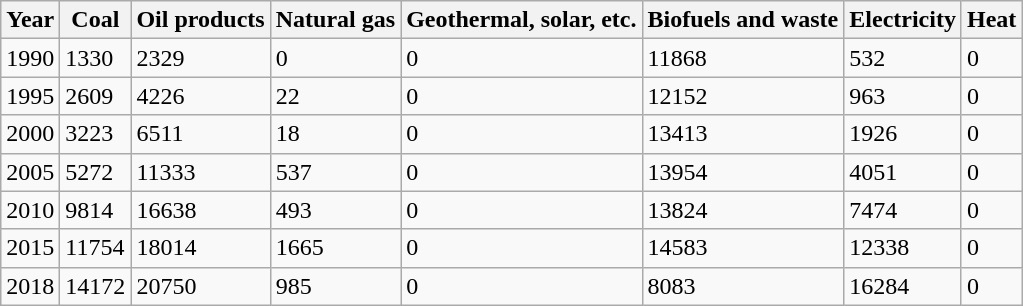<table class="wikitable">
<tr>
<th>Year</th>
<th>Coal</th>
<th>Oil products</th>
<th>Natural gas</th>
<th>Geothermal, solar, etc.</th>
<th>Biofuels and waste</th>
<th>Electricity</th>
<th>Heat</th>
</tr>
<tr>
<td>1990</td>
<td>1330</td>
<td>2329</td>
<td>0</td>
<td>0</td>
<td>11868</td>
<td>532</td>
<td>0</td>
</tr>
<tr>
<td>1995</td>
<td>2609</td>
<td>4226</td>
<td>22</td>
<td>0</td>
<td>12152</td>
<td>963</td>
<td>0</td>
</tr>
<tr>
<td>2000</td>
<td>3223</td>
<td>6511</td>
<td>18</td>
<td>0</td>
<td>13413</td>
<td>1926</td>
<td>0</td>
</tr>
<tr>
<td>2005</td>
<td>5272</td>
<td>11333</td>
<td>537</td>
<td>0</td>
<td>13954</td>
<td>4051</td>
<td>0</td>
</tr>
<tr>
<td>2010</td>
<td>9814</td>
<td>16638</td>
<td>493</td>
<td>0</td>
<td>13824</td>
<td>7474</td>
<td>0</td>
</tr>
<tr>
<td>2015</td>
<td>11754</td>
<td>18014</td>
<td>1665</td>
<td>0</td>
<td>14583</td>
<td>12338</td>
<td>0</td>
</tr>
<tr>
<td>2018</td>
<td>14172</td>
<td>20750</td>
<td>985</td>
<td>0</td>
<td>8083</td>
<td>16284</td>
<td>0</td>
</tr>
</table>
